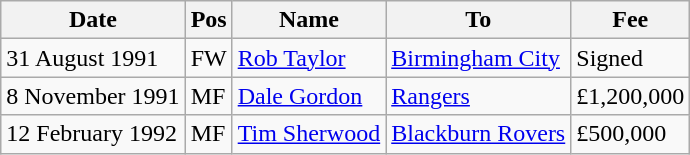<table class="wikitable">
<tr>
<th>Date</th>
<th>Pos</th>
<th>Name</th>
<th>To</th>
<th>Fee</th>
</tr>
<tr>
<td>31 August 1991</td>
<td>FW</td>
<td><a href='#'>Rob Taylor</a></td>
<td><a href='#'>Birmingham City</a></td>
<td>Signed</td>
</tr>
<tr>
<td>8 November 1991</td>
<td>MF</td>
<td><a href='#'>Dale Gordon</a></td>
<td><a href='#'>Rangers</a></td>
<td>£1,200,000</td>
</tr>
<tr>
<td>12 February 1992</td>
<td>MF</td>
<td><a href='#'>Tim Sherwood</a></td>
<td><a href='#'>Blackburn Rovers</a></td>
<td>£500,000</td>
</tr>
</table>
